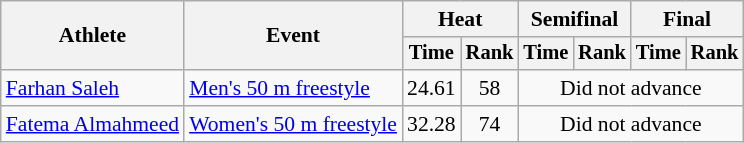<table class=wikitable style="font-size:90%">
<tr>
<th rowspan="2">Athlete</th>
<th rowspan="2">Event</th>
<th colspan="2">Heat</th>
<th colspan="2">Semifinal</th>
<th colspan="2">Final</th>
</tr>
<tr style="font-size:95%">
<th>Time</th>
<th>Rank</th>
<th>Time</th>
<th>Rank</th>
<th>Time</th>
<th>Rank</th>
</tr>
<tr align=center>
<td align=left><a href='#'>Farhan Saleh</a></td>
<td align=left><a href='#'>Men's 50 m freestyle</a></td>
<td>24.61</td>
<td>58</td>
<td colspan=4>Did not advance</td>
</tr>
<tr align=center>
<td align=left><a href='#'>Fatema Almahmeed</a></td>
<td align=left><a href='#'>Women's 50 m freestyle</a></td>
<td>32.28</td>
<td>74</td>
<td colspan=4>Did not advance</td>
</tr>
</table>
